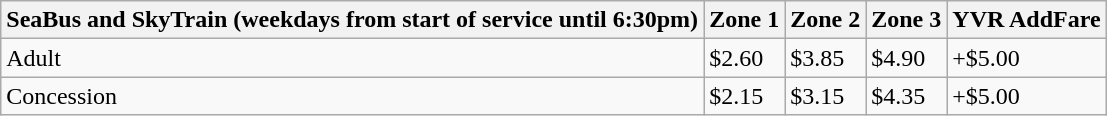<table class="wikitable">
<tr>
<th style="text-align: left;">SeaBus and SkyTrain (weekdays from start of service until 6:30pm)</th>
<th>Zone 1</th>
<th>Zone 2</th>
<th>Zone 3</th>
<th>YVR AddFare</th>
</tr>
<tr>
<td>Adult</td>
<td>$2.60</td>
<td>$3.85</td>
<td>$4.90</td>
<td>+$5.00</td>
</tr>
<tr>
<td>Concession</td>
<td>$2.15</td>
<td>$3.15</td>
<td>$4.35</td>
<td>+$5.00</td>
</tr>
</table>
